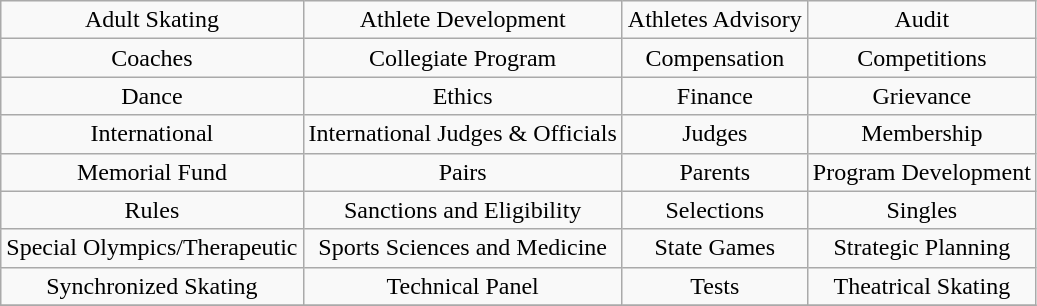<table class="wikitable" style="text-align: center;">
<tr>
<td>Adult Skating</td>
<td>Athlete Development</td>
<td>Athletes Advisory</td>
<td>Audit</td>
</tr>
<tr>
<td>Coaches</td>
<td>Collegiate Program</td>
<td>Compensation</td>
<td>Competitions</td>
</tr>
<tr>
<td>Dance</td>
<td>Ethics</td>
<td>Finance</td>
<td>Grievance</td>
</tr>
<tr>
<td>International</td>
<td>International Judges & Officials</td>
<td>Judges</td>
<td>Membership</td>
</tr>
<tr>
<td>Memorial Fund</td>
<td>Pairs</td>
<td>Parents</td>
<td>Program Development</td>
</tr>
<tr>
<td>Rules</td>
<td>Sanctions and Eligibility</td>
<td>Selections</td>
<td>Singles</td>
</tr>
<tr>
<td>Special Olympics/Therapeutic</td>
<td>Sports Sciences and Medicine</td>
<td>State Games</td>
<td>Strategic Planning</td>
</tr>
<tr>
<td>Synchronized Skating</td>
<td>Technical Panel</td>
<td>Tests</td>
<td>Theatrical Skating</td>
</tr>
<tr>
</tr>
</table>
